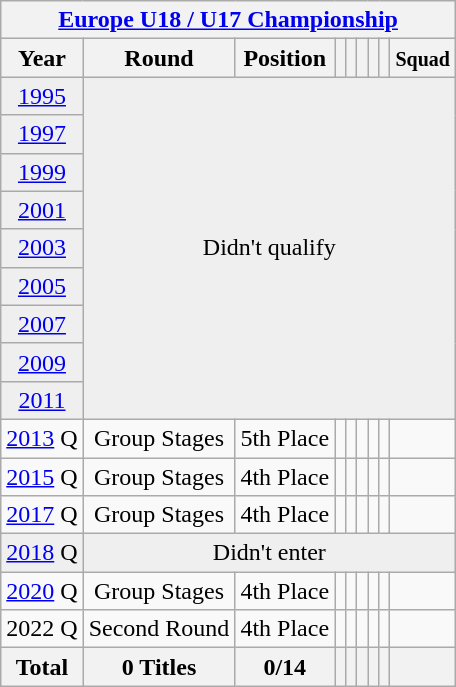<table class="wikitable" style="text-align: center;">
<tr>
<th colspan=9><a href='#'>Europe U18 / U17 Championship</a></th>
</tr>
<tr>
<th>Year</th>
<th>Round</th>
<th>Position</th>
<th></th>
<th></th>
<th></th>
<th></th>
<th></th>
<th><small>Squad</small></th>
</tr>
<tr bgcolor="efefef">
<td> <a href='#'>1995</a></td>
<td colspan="8" rowspan="9">Didn't qualify</td>
</tr>
<tr bgcolor="efefef">
<td> <a href='#'>1997</a></td>
</tr>
<tr bgcolor="efefef">
<td> <a href='#'>1999</a></td>
</tr>
<tr bgcolor="efefef">
<td> <a href='#'>2001</a></td>
</tr>
<tr bgcolor="efefef">
<td> <a href='#'>2003</a></td>
</tr>
<tr bgcolor="efefef">
<td> <a href='#'>2005</a></td>
</tr>
<tr bgcolor="efefef">
<td> <a href='#'>2007</a></td>
</tr>
<tr bgcolor="efefef">
<td> <a href='#'>2009</a></td>
</tr>
<tr bgcolor="efefef">
<td> <a href='#'>2011</a></td>
</tr>
<tr>
<td><a href='#'>2013</a> Q</td>
<td>Group Stages</td>
<td>5th Place</td>
<td></td>
<td></td>
<td></td>
<td></td>
<td></td>
<td></td>
</tr>
<tr>
<td><a href='#'>2015</a> Q</td>
<td>Group Stages</td>
<td>4th Place</td>
<td></td>
<td></td>
<td></td>
<td></td>
<td></td>
<td></td>
</tr>
<tr>
<td><a href='#'>2017</a> Q</td>
<td>Group Stages</td>
<td>4th Place</td>
<td></td>
<td></td>
<td></td>
<td></td>
<td></td>
<td></td>
</tr>
<tr bgcolor="efefef">
<td><a href='#'>2018</a> Q</td>
<td colspan=8 align="center">Didn't enter</td>
</tr>
<tr>
<td><a href='#'>2020</a> Q</td>
<td>Group Stages</td>
<td>4th Place</td>
<td></td>
<td></td>
<td></td>
<td></td>
<td></td>
<td></td>
</tr>
<tr>
<td>2022 Q</td>
<td>Second Round</td>
<td>4th Place</td>
<td></td>
<td></td>
<td></td>
<td></td>
<td></td>
<td></td>
</tr>
<tr>
<th>Total</th>
<th>0 Titles</th>
<th>0/14</th>
<th></th>
<th></th>
<th></th>
<th></th>
<th></th>
<th></th>
</tr>
</table>
